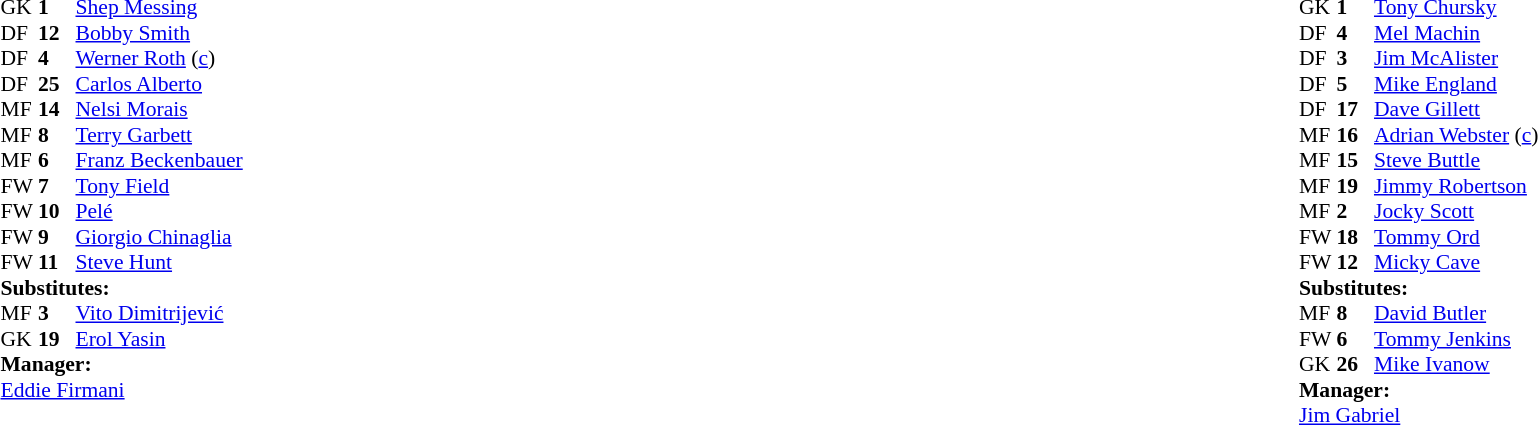<table style="width:100%;">
<tr>
<td style="vertical-align:top; width:50%;"><br><table style="font-size: 90%" cellspacing="0" cellpadding="0">
<tr>
<td colspan="4"></td>
</tr>
<tr>
<th width="25"></th>
<th width="25"></th>
</tr>
<tr>
<td>GK</td>
<td><strong>1</strong></td>
<td> <a href='#'>Shep Messing</a></td>
</tr>
<tr>
<td>DF</td>
<td><strong>12</strong></td>
<td> <a href='#'>Bobby Smith</a></td>
</tr>
<tr>
<td>DF</td>
<td><strong>4</strong></td>
<td> <a href='#'>Werner Roth</a> (<a href='#'>c</a>)</td>
</tr>
<tr>
<td>DF</td>
<td><strong>25</strong></td>
<td> <a href='#'>Carlos Alberto</a></td>
<td></td>
</tr>
<tr>
<td>MF</td>
<td><strong>14</strong></td>
<td> <a href='#'>Nelsi Morais</a></td>
</tr>
<tr>
<td>MF</td>
<td><strong>8</strong></td>
<td> <a href='#'>Terry Garbett</a></td>
<td></td>
<td></td>
</tr>
<tr>
<td>MF</td>
<td><strong>6</strong></td>
<td> <a href='#'>Franz Beckenbauer</a></td>
<td></td>
</tr>
<tr>
<td>FW</td>
<td><strong>7</strong></td>
<td> <a href='#'>Tony Field</a></td>
</tr>
<tr>
<td>FW</td>
<td><strong>10</strong></td>
<td> <a href='#'>Pelé</a></td>
</tr>
<tr>
<td>FW</td>
<td><strong>9</strong></td>
<td> <a href='#'>Giorgio Chinaglia</a></td>
</tr>
<tr>
<td>FW</td>
<td><strong>11</strong></td>
<td> <a href='#'>Steve Hunt</a></td>
</tr>
<tr>
<td colspan="4"><strong>Substitutes:</strong></td>
</tr>
<tr>
<td>MF</td>
<td><strong>3</strong></td>
<td> <a href='#'>Vito Dimitrijević</a></td>
<td></td>
<td></td>
</tr>
<tr>
<td>GK</td>
<td><strong>19</strong></td>
<td> <a href='#'>Erol Yasin</a></td>
</tr>
<tr>
<td colspan="4"><strong>Manager:</strong></td>
</tr>
<tr>
<td colspan="4"> <a href='#'>Eddie Firmani</a></td>
</tr>
</table>
</td>
<td valign="top"></td>
<td style="vertical-align:top; width:50%;"><br><table cellspacing="0" cellpadding="0" style="font-size:90%; margin:auto;">
<tr>
<td colspan="4"></td>
</tr>
<tr>
<th width="25"></th>
<th width="25"></th>
</tr>
<tr>
<td>GK</td>
<td><strong>1</strong></td>
<td> <a href='#'>Tony Chursky</a></td>
</tr>
<tr>
<td>DF</td>
<td><strong>4</strong></td>
<td> <a href='#'>Mel Machin</a></td>
</tr>
<tr>
<td>DF</td>
<td><strong>3</strong></td>
<td> <a href='#'>Jim McAlister</a></td>
</tr>
<tr>
<td>DF</td>
<td><strong>5</strong></td>
<td> <a href='#'>Mike England</a></td>
</tr>
<tr>
<td>DF</td>
<td><strong>17</strong></td>
<td> <a href='#'>Dave Gillett</a></td>
<td></td>
</tr>
<tr>
<td>MF</td>
<td><strong>16</strong></td>
<td> <a href='#'>Adrian Webster</a> (<a href='#'>c</a>)</td>
</tr>
<tr>
<td>MF</td>
<td><strong>15</strong></td>
<td> <a href='#'>Steve Buttle</a></td>
</tr>
<tr>
<td>MF</td>
<td><strong>19</strong></td>
<td> <a href='#'>Jimmy Robertson</a></td>
<td></td>
<td></td>
</tr>
<tr>
<td>MF</td>
<td><strong>2</strong></td>
<td> <a href='#'>Jocky Scott</a></td>
</tr>
<tr>
<td>FW</td>
<td><strong>18</strong></td>
<td> <a href='#'>Tommy Ord</a> </td>
</tr>
<tr>
<td>FW</td>
<td><strong>12</strong></td>
<td> <a href='#'>Micky Cave</a></td>
<td></td>
<td></td>
</tr>
<tr>
<td colspan="4"><strong>Substitutes:</strong></td>
</tr>
<tr>
<td>MF</td>
<td><strong>8</strong></td>
<td> <a href='#'>David Butler</a></td>
<td></td>
<td></td>
</tr>
<tr>
<td>FW</td>
<td><strong>6</strong></td>
<td> <a href='#'>Tommy Jenkins</a></td>
<td></td>
<td></td>
</tr>
<tr>
<td>GK</td>
<td><strong>26</strong></td>
<td> <a href='#'>Mike Ivanow</a></td>
</tr>
<tr>
<td colspan="4"><strong>Manager:</strong></td>
</tr>
<tr>
<td colspan="4"> <a href='#'>Jim Gabriel</a></td>
</tr>
</table>
</td>
</tr>
</table>
